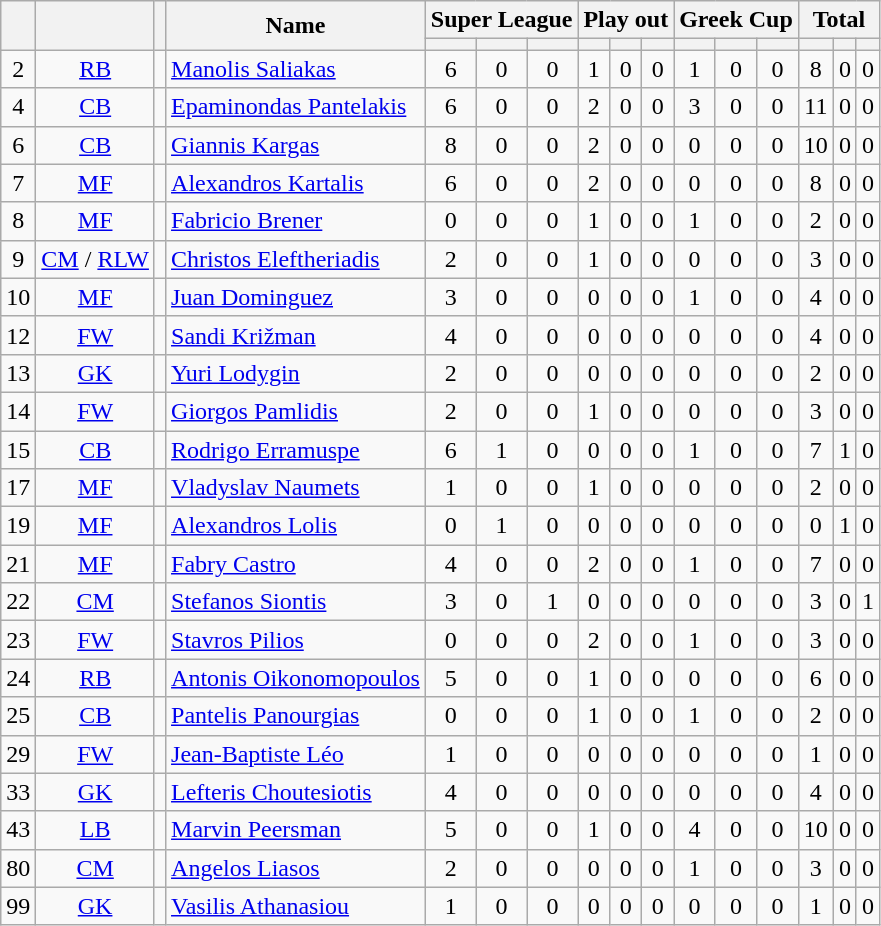<table class="wikitable sortable" style="text-align:center">
<tr>
<th rowspan="2"></th>
<th rowspan="2"></th>
<th rowspan="2"></th>
<th rowspan="2">Name</th>
<th colspan="3">Super League</th>
<th colspan="3">Play out</th>
<th colspan="3">Greek Cup</th>
<th colspan="3">Total</th>
</tr>
<tr>
<th></th>
<th></th>
<th></th>
<th></th>
<th></th>
<th></th>
<th></th>
<th></th>
<th></th>
<th></th>
<th></th>
<th></th>
</tr>
<tr>
<td>2</td>
<td><a href='#'>RB</a></td>
<td></td>
<td align="left"><a href='#'>Manolis Saliakas</a></td>
<td>6</td>
<td>0</td>
<td>0</td>
<td>1</td>
<td>0</td>
<td>0</td>
<td>1</td>
<td>0</td>
<td>0</td>
<td>8</td>
<td>0</td>
<td>0</td>
</tr>
<tr>
<td>4</td>
<td><a href='#'>CB</a></td>
<td></td>
<td align="left"><a href='#'>Epaminondas Pantelakis</a></td>
<td>6</td>
<td>0</td>
<td>0</td>
<td>2</td>
<td>0</td>
<td>0</td>
<td>3</td>
<td>0</td>
<td>0</td>
<td>11</td>
<td>0</td>
<td>0</td>
</tr>
<tr>
<td>6</td>
<td><a href='#'>CB</a></td>
<td></td>
<td align="left"><a href='#'>Giannis Kargas</a></td>
<td>8</td>
<td>0</td>
<td>0</td>
<td>2</td>
<td>0</td>
<td>0</td>
<td>0</td>
<td>0</td>
<td>0</td>
<td>10</td>
<td>0</td>
<td>0</td>
</tr>
<tr>
<td>7</td>
<td><a href='#'>MF</a></td>
<td></td>
<td align="left"><a href='#'>Alexandros Kartalis</a></td>
<td>6</td>
<td>0</td>
<td>0</td>
<td>2</td>
<td>0</td>
<td>0</td>
<td>0</td>
<td>0</td>
<td>0</td>
<td>8</td>
<td>0</td>
<td>0</td>
</tr>
<tr>
<td>8</td>
<td><a href='#'>MF</a></td>
<td></td>
<td align="left"><a href='#'>Fabricio Brener</a></td>
<td>0</td>
<td>0</td>
<td>0</td>
<td>1</td>
<td>0</td>
<td>0</td>
<td>1</td>
<td>0</td>
<td>0</td>
<td>2</td>
<td>0</td>
<td>0</td>
</tr>
<tr>
<td>9</td>
<td><a href='#'>CM</a> / <a href='#'>RLW</a></td>
<td></td>
<td align="left"><a href='#'>Christos Eleftheriadis</a></td>
<td>2</td>
<td>0</td>
<td>0</td>
<td>1</td>
<td>0</td>
<td>0</td>
<td>0</td>
<td>0</td>
<td>0</td>
<td>3</td>
<td>0</td>
<td>0</td>
</tr>
<tr>
<td>10</td>
<td><a href='#'>MF</a></td>
<td></td>
<td align="left"><a href='#'>Juan Dominguez</a></td>
<td>3</td>
<td>0</td>
<td>0</td>
<td>0</td>
<td>0</td>
<td>0</td>
<td>1</td>
<td>0</td>
<td>0</td>
<td>4</td>
<td>0</td>
<td>0</td>
</tr>
<tr>
<td>12</td>
<td><a href='#'>FW</a></td>
<td></td>
<td align="left"><a href='#'>Sandi Križman</a></td>
<td>4</td>
<td>0</td>
<td>0</td>
<td>0</td>
<td>0</td>
<td>0</td>
<td>0</td>
<td>0</td>
<td>0</td>
<td>4</td>
<td>0</td>
<td>0</td>
</tr>
<tr>
<td>13</td>
<td><a href='#'>GK</a></td>
<td> </td>
<td align="left"><a href='#'>Yuri Lodygin</a></td>
<td>2</td>
<td>0</td>
<td>0</td>
<td>0</td>
<td>0</td>
<td>0</td>
<td>0</td>
<td>0</td>
<td>0</td>
<td>2</td>
<td>0</td>
<td>0</td>
</tr>
<tr>
<td>14</td>
<td><a href='#'>FW</a></td>
<td></td>
<td align="left"><a href='#'>Giorgos Pamlidis</a></td>
<td>2</td>
<td>0</td>
<td>0</td>
<td>1</td>
<td>0</td>
<td>0</td>
<td>0</td>
<td>0</td>
<td>0</td>
<td>3</td>
<td>0</td>
<td>0</td>
</tr>
<tr>
<td>15</td>
<td><a href='#'>CB</a></td>
<td></td>
<td align="left"><a href='#'>Rodrigo Erramuspe</a></td>
<td>6</td>
<td>1</td>
<td>0</td>
<td>0</td>
<td>0</td>
<td>0</td>
<td>1</td>
<td>0</td>
<td>0</td>
<td>7</td>
<td>1</td>
<td>0</td>
</tr>
<tr>
<td>17</td>
<td><a href='#'>MF</a></td>
<td></td>
<td align="left"><a href='#'>Vladyslav Naumets</a></td>
<td>1</td>
<td>0</td>
<td>0</td>
<td>1</td>
<td>0</td>
<td>0</td>
<td>0</td>
<td>0</td>
<td>0</td>
<td>2</td>
<td>0</td>
<td>0</td>
</tr>
<tr>
<td>19</td>
<td><a href='#'>MF</a></td>
<td></td>
<td align="left"><a href='#'>Alexandros Lolis</a></td>
<td>0</td>
<td>1</td>
<td>0</td>
<td>0</td>
<td>0</td>
<td>0</td>
<td>0</td>
<td>0</td>
<td>0</td>
<td>0</td>
<td>1</td>
<td>0</td>
</tr>
<tr>
<td>21</td>
<td><a href='#'>MF</a></td>
<td></td>
<td align="left"><a href='#'>Fabry Castro</a></td>
<td>4</td>
<td>0</td>
<td>0</td>
<td>2</td>
<td>0</td>
<td>0</td>
<td>1</td>
<td>0</td>
<td>0</td>
<td>7</td>
<td>0</td>
<td>0</td>
</tr>
<tr>
<td>22</td>
<td><a href='#'>CM</a></td>
<td></td>
<td align="left"><a href='#'>Stefanos Siontis</a></td>
<td>3</td>
<td>0</td>
<td>1</td>
<td>0</td>
<td>0</td>
<td>0</td>
<td>0</td>
<td>0</td>
<td>0</td>
<td>3</td>
<td>0</td>
<td>1</td>
</tr>
<tr>
<td>23</td>
<td><a href='#'>FW</a></td>
<td></td>
<td align="left"><a href='#'>Stavros Pilios</a></td>
<td>0</td>
<td>0</td>
<td>0</td>
<td>2</td>
<td>0</td>
<td>0</td>
<td>1</td>
<td>0</td>
<td>0</td>
<td>3</td>
<td>0</td>
<td>0</td>
</tr>
<tr>
<td>24</td>
<td><a href='#'>RB</a></td>
<td></td>
<td align="left"><a href='#'>Antonis Oikonomopoulos</a></td>
<td>5</td>
<td>0</td>
<td>0</td>
<td>1</td>
<td>0</td>
<td>0</td>
<td>0</td>
<td>0</td>
<td>0</td>
<td>6</td>
<td>0</td>
<td>0</td>
</tr>
<tr>
<td>25</td>
<td><a href='#'>CB</a></td>
<td></td>
<td align="left"><a href='#'>Pantelis Panourgias</a></td>
<td>0</td>
<td>0</td>
<td>0</td>
<td>1</td>
<td>0</td>
<td>0</td>
<td>1</td>
<td>0</td>
<td>0</td>
<td>2</td>
<td>0</td>
<td>0</td>
</tr>
<tr>
<td>29</td>
<td><a href='#'>FW</a></td>
<td></td>
<td align="left"><a href='#'>Jean-Baptiste Léo</a></td>
<td>1</td>
<td>0</td>
<td>0</td>
<td>0</td>
<td>0</td>
<td>0</td>
<td>0</td>
<td>0</td>
<td>0</td>
<td>1</td>
<td>0</td>
<td>0</td>
</tr>
<tr>
<td>33</td>
<td><a href='#'>GK</a></td>
<td></td>
<td align="left"><a href='#'>Lefteris Choutesiotis</a></td>
<td>4</td>
<td>0</td>
<td>0</td>
<td>0</td>
<td>0</td>
<td>0</td>
<td>0</td>
<td>0</td>
<td>0</td>
<td>4</td>
<td>0</td>
<td>0</td>
</tr>
<tr>
<td>43</td>
<td><a href='#'>LB</a></td>
<td></td>
<td align="left"><a href='#'>Marvin Peersman</a></td>
<td>5</td>
<td>0</td>
<td>0</td>
<td>1</td>
<td>0</td>
<td>0</td>
<td>4</td>
<td>0</td>
<td>0</td>
<td>10</td>
<td>0</td>
<td>0</td>
</tr>
<tr>
<td>80</td>
<td><a href='#'>CM</a></td>
<td></td>
<td align="left"><a href='#'>Angelos Liasos</a></td>
<td>2</td>
<td>0</td>
<td>0</td>
<td>0</td>
<td>0</td>
<td>0</td>
<td>1</td>
<td>0</td>
<td>0</td>
<td>3</td>
<td>0</td>
<td>0</td>
</tr>
<tr>
<td>99</td>
<td><a href='#'>GK</a></td>
<td></td>
<td align="left"><a href='#'>Vasilis Athanasiou</a></td>
<td>1</td>
<td>0</td>
<td>0</td>
<td>0</td>
<td>0</td>
<td>0</td>
<td>0</td>
<td>0</td>
<td>0</td>
<td>1</td>
<td>0</td>
<td>0</td>
</tr>
</table>
